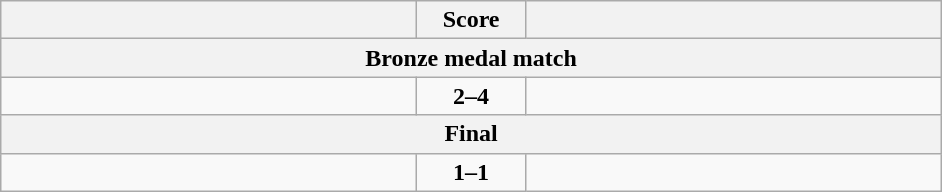<table class="wikitable" style="text-align: left;">
<tr>
<th align="right" width="270"></th>
<th width="65">Score</th>
<th align="left" width="270"></th>
</tr>
<tr>
<th colspan="3">Bronze medal match</th>
</tr>
<tr>
<td></td>
<td align=center><strong>2–4</strong></td>
<td><strong></strong></td>
</tr>
<tr>
<th colspan="3">Final</th>
</tr>
<tr>
<td><strong></strong></td>
<td align=center><strong>1–1</strong></td>
<td></td>
</tr>
</table>
